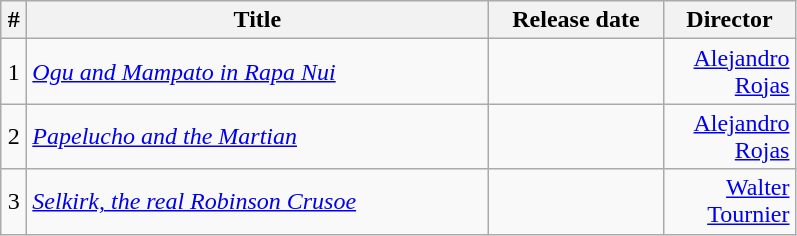<table class="wikitable sortable" style="text-align: right;">
<tr>
<th width=10>#</th>
<th width=300>Title</th>
<th width=110>Release date</th>
<th width=80>Director</th>
</tr>
<tr>
<td align="center">1</td>
<td align="left"><em><a href='#'>Ogu and Mampato in Rapa Nui</a></em></td>
<td></td>
<td><a href='#'>Alejandro Rojas</a></td>
</tr>
<tr>
<td align="center">2</td>
<td align="left"><em><a href='#'>Papelucho and the Martian</a></em></td>
<td></td>
<td><a href='#'>Alejandro Rojas</a></td>
</tr>
<tr>
<td align="center">3</td>
<td align="left"><em><a href='#'>Selkirk, the real Robinson Crusoe</a></em></td>
<td></td>
<td><a href='#'>Walter Tournier</a></td>
</tr>
</table>
